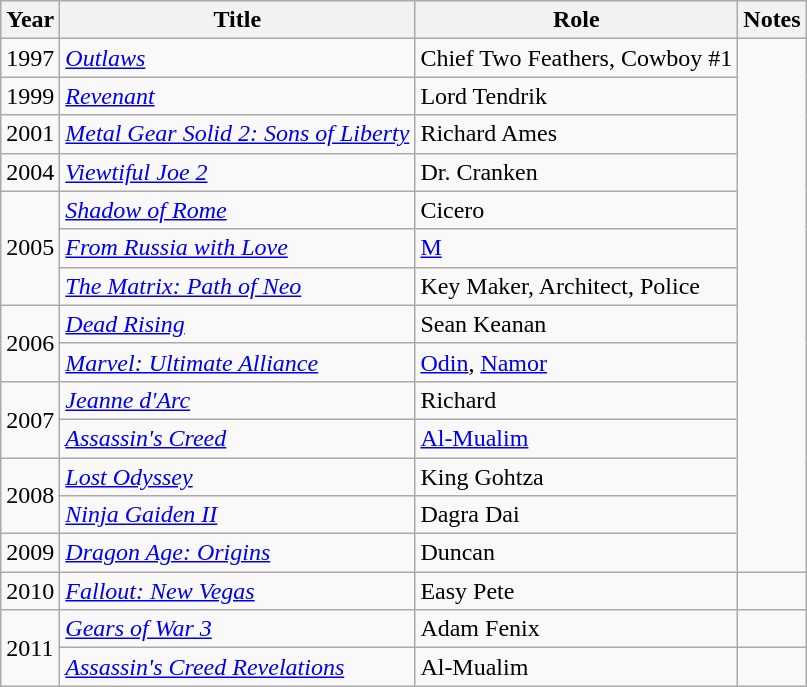<table class="wikitable">
<tr>
<th>Year</th>
<th>Title</th>
<th>Role</th>
<th>Notes</th>
</tr>
<tr>
<td>1997</td>
<td><em><a href='#'>Outlaws</a></em></td>
<td>Chief Two Feathers, Cowboy #1</td>
<td rowspan="14"></td>
</tr>
<tr>
<td>1999</td>
<td><em><a href='#'>Revenant</a></em></td>
<td>Lord Tendrik</td>
</tr>
<tr>
<td>2001</td>
<td><em><a href='#'>Metal Gear Solid 2: Sons of Liberty</a></em></td>
<td>Richard Ames</td>
</tr>
<tr>
<td>2004</td>
<td><em><a href='#'>Viewtiful Joe 2</a></em></td>
<td>Dr. Cranken</td>
</tr>
<tr>
<td rowspan="3">2005</td>
<td><em><a href='#'>Shadow of Rome</a></em></td>
<td>Cicero</td>
</tr>
<tr>
<td><em><a href='#'>From Russia with Love</a></em></td>
<td><a href='#'>M</a></td>
</tr>
<tr>
<td><em><a href='#'>The Matrix: Path of Neo</a></em></td>
<td>Key Maker, Architect, Police</td>
</tr>
<tr>
<td rowspan="2">2006</td>
<td><em><a href='#'>Dead Rising</a></em></td>
<td>Sean Keanan</td>
</tr>
<tr>
<td><em><a href='#'>Marvel: Ultimate Alliance</a></em></td>
<td><a href='#'>Odin</a>, <a href='#'>Namor</a></td>
</tr>
<tr>
<td rowspan="2">2007</td>
<td><em><a href='#'>Jeanne d'Arc</a></em></td>
<td>Richard</td>
</tr>
<tr>
<td><em><a href='#'>Assassin's Creed</a></em></td>
<td><a href='#'>Al-Mualim</a></td>
</tr>
<tr>
<td rowspan="2">2008</td>
<td><em><a href='#'>Lost Odyssey</a></em></td>
<td>King Gohtza</td>
</tr>
<tr>
<td><em><a href='#'>Ninja Gaiden II</a></em></td>
<td>Dagra Dai</td>
</tr>
<tr>
<td>2009</td>
<td><em><a href='#'>Dragon Age: Origins</a></em></td>
<td>Duncan</td>
</tr>
<tr>
<td>2010</td>
<td><em><a href='#'>Fallout: New Vegas</a></em></td>
<td>Easy Pete</td>
<td></td>
</tr>
<tr>
<td rowspan="2">2011</td>
<td><em><a href='#'>Gears of War 3</a></em></td>
<td>Adam Fenix</td>
<td></td>
</tr>
<tr>
<td><em><a href='#'>Assassin's Creed Revelations</a></em></td>
<td>Al-Mualim</td>
<td></td>
</tr>
</table>
